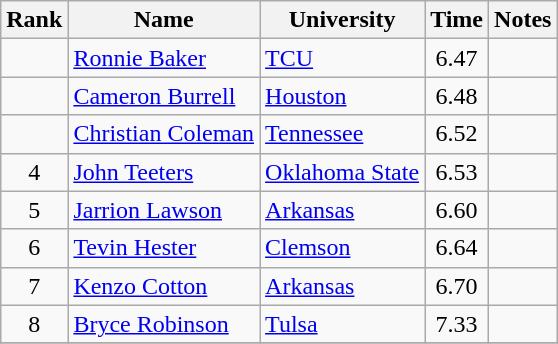<table class="wikitable sortable" style="text-align:center">
<tr>
<th>Rank</th>
<th>Name</th>
<th>University</th>
<th>Time</th>
<th>Notes</th>
</tr>
<tr>
<td></td>
<td align=left><a href='#'>Ronnie Baker</a></td>
<td align=left><a href='#'>TCU</a></td>
<td>6.47</td>
<td></td>
</tr>
<tr>
<td></td>
<td align=left><a href='#'>Cameron Burrell</a></td>
<td align=left><a href='#'>Houston</a></td>
<td>6.48</td>
<td></td>
</tr>
<tr>
<td></td>
<td><a href='#'>Christian Coleman</a></td>
<td align=left><a href='#'>Tennessee</a></td>
<td>6.52</td>
<td></td>
</tr>
<tr>
<td>4</td>
<td align=left><a href='#'>John Teeters</a></td>
<td align=left><a href='#'>Oklahoma State</a></td>
<td>6.53</td>
<td></td>
</tr>
<tr>
<td>5</td>
<td align=left><a href='#'>Jarrion Lawson</a></td>
<td align=left><a href='#'>Arkansas</a></td>
<td>6.60</td>
<td></td>
</tr>
<tr>
<td>6</td>
<td align=left><a href='#'>Tevin Hester</a></td>
<td align=left><a href='#'>Clemson</a></td>
<td>6.64</td>
<td></td>
</tr>
<tr>
<td>7</td>
<td align=left><a href='#'>Kenzo Cotton</a></td>
<td align=left><a href='#'>Arkansas</a></td>
<td>6.70</td>
<td></td>
</tr>
<tr>
<td>8</td>
<td align=left><a href='#'>Bryce Robinson</a></td>
<td align=left><a href='#'>Tulsa</a></td>
<td>7.33</td>
<td></td>
</tr>
<tr>
</tr>
</table>
